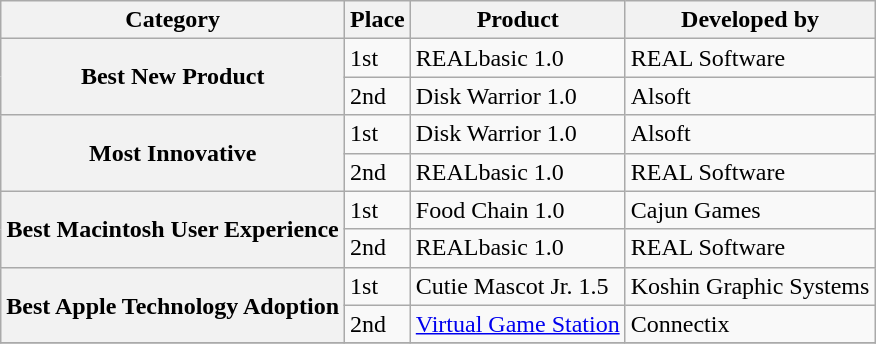<table class="wikitable">
<tr>
<th>Category</th>
<th>Place</th>
<th>Product</th>
<th>Developed by</th>
</tr>
<tr>
<th rowspan="2">Best New Product</th>
<td>1st</td>
<td>REALbasic 1.0</td>
<td>REAL Software</td>
</tr>
<tr>
<td>2nd</td>
<td>Disk Warrior 1.0</td>
<td>Alsoft</td>
</tr>
<tr>
<th rowspan="2">Most Innovative</th>
<td>1st</td>
<td>Disk Warrior 1.0</td>
<td>Alsoft</td>
</tr>
<tr>
<td>2nd</td>
<td>REALbasic 1.0</td>
<td>REAL Software</td>
</tr>
<tr>
<th rowspan="2">Best Macintosh User Experience</th>
<td>1st</td>
<td>Food Chain 1.0</td>
<td>Cajun Games</td>
</tr>
<tr>
<td>2nd</td>
<td>REALbasic 1.0</td>
<td>REAL Software</td>
</tr>
<tr>
<th rowspan="2">Best Apple Technology Adoption</th>
<td>1st</td>
<td>Cutie Mascot Jr. 1.5</td>
<td>Koshin Graphic Systems</td>
</tr>
<tr>
<td>2nd</td>
<td><a href='#'>Virtual Game Station</a></td>
<td>Connectix</td>
</tr>
<tr>
</tr>
</table>
